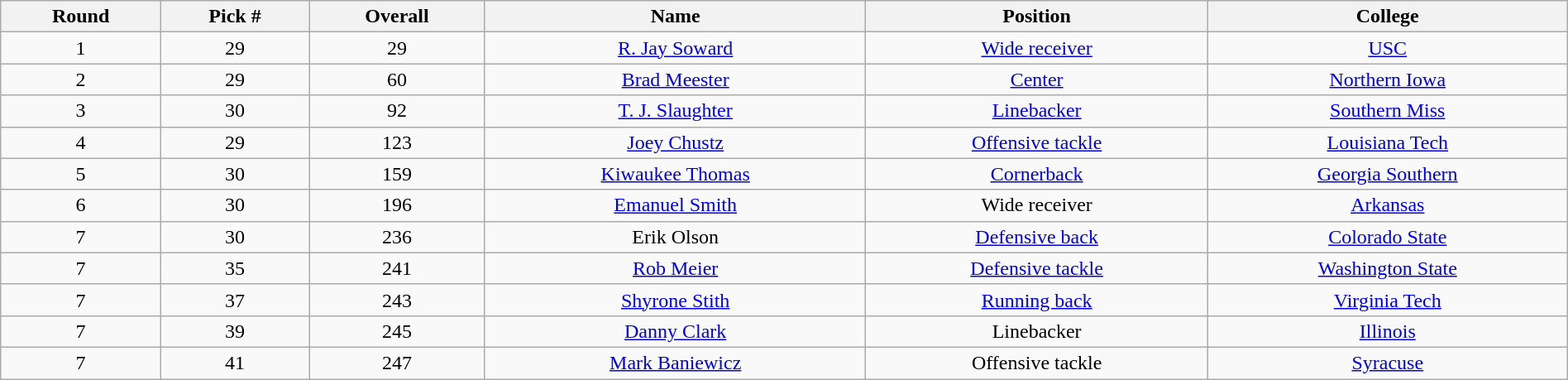<table class="wikitable sortable sortable" style="width: 100%; text-align:center">
<tr>
<th>Round</th>
<th>Pick #</th>
<th>Overall</th>
<th>Name</th>
<th>Position</th>
<th>College</th>
</tr>
<tr>
<td>1</td>
<td>29</td>
<td>29</td>
<td><a href='#'>R. Jay Soward</a></td>
<td><a href='#'>Wide receiver</a></td>
<td><a href='#'>USC</a></td>
</tr>
<tr>
<td>2</td>
<td>29</td>
<td>60</td>
<td><a href='#'>Brad Meester</a></td>
<td><a href='#'>Center</a></td>
<td><a href='#'>Northern Iowa</a></td>
</tr>
<tr>
<td>3</td>
<td>30</td>
<td>92</td>
<td><a href='#'>T. J. Slaughter</a></td>
<td><a href='#'>Linebacker</a></td>
<td><a href='#'>Southern Miss</a></td>
</tr>
<tr>
<td>4</td>
<td>29</td>
<td>123</td>
<td><a href='#'>Joey Chustz</a></td>
<td><a href='#'>Offensive tackle</a></td>
<td><a href='#'>Louisiana Tech</a></td>
</tr>
<tr>
<td>5</td>
<td>30</td>
<td>159</td>
<td><a href='#'>Kiwaukee Thomas</a></td>
<td><a href='#'>Cornerback</a></td>
<td><a href='#'>Georgia Southern</a></td>
</tr>
<tr>
<td>6</td>
<td>30</td>
<td>196</td>
<td><a href='#'>Emanuel Smith</a></td>
<td>Wide receiver</td>
<td><a href='#'>Arkansas</a></td>
</tr>
<tr>
<td>7</td>
<td>30</td>
<td>236</td>
<td>Erik Olson</td>
<td><a href='#'>Defensive back</a></td>
<td><a href='#'>Colorado State</a></td>
</tr>
<tr>
<td>7</td>
<td>35</td>
<td>241</td>
<td><a href='#'>Rob Meier</a></td>
<td><a href='#'>Defensive tackle</a></td>
<td><a href='#'>Washington State</a></td>
</tr>
<tr>
<td>7</td>
<td>37</td>
<td>243</td>
<td><a href='#'>Shyrone Stith</a></td>
<td><a href='#'>Running back</a></td>
<td><a href='#'>Virginia Tech</a></td>
</tr>
<tr>
<td>7</td>
<td>39</td>
<td>245</td>
<td><a href='#'>Danny Clark</a></td>
<td>Linebacker</td>
<td><a href='#'>Illinois</a></td>
</tr>
<tr>
<td>7</td>
<td>41</td>
<td>247</td>
<td><a href='#'>Mark Baniewicz</a></td>
<td>Offensive tackle</td>
<td><a href='#'>Syracuse</a></td>
</tr>
</table>
